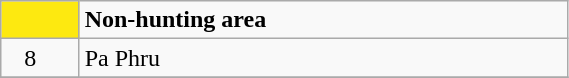<table class= "wikitable" style= "width:30%; display:inline-table;">
<tr>
<td style="width:3%; background:#FDE910;"> </td>
<td style="width:27%;"><strong>Non-hunting area</strong></td>
</tr>
<tr>
<td>   8</td>
<td>Pa Phru</td>
</tr>
<tr>
</tr>
</table>
